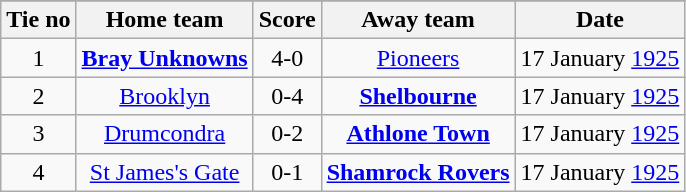<table class="wikitable" style="text-align: center">
<tr>
</tr>
<tr>
<th>Tie no</th>
<th>Home team</th>
<th>Score</th>
<th>Away team</th>
<th>Date</th>
</tr>
<tr>
<td>1</td>
<td><strong><a href='#'>Bray Unknowns</a></strong></td>
<td>4-0</td>
<td><a href='#'>Pioneers</a></td>
<td>17 January <a href='#'>1925</a></td>
</tr>
<tr>
<td>2</td>
<td><a href='#'>Brooklyn</a></td>
<td>0-4</td>
<td><strong><a href='#'>Shelbourne</a></strong></td>
<td>17 January <a href='#'>1925</a></td>
</tr>
<tr>
<td>3</td>
<td><a href='#'>Drumcondra</a></td>
<td>0-2</td>
<td><strong><a href='#'>Athlone Town</a></strong></td>
<td>17 January <a href='#'>1925</a></td>
</tr>
<tr>
<td>4</td>
<td><a href='#'>St James's Gate</a></td>
<td>0-1</td>
<td><strong><a href='#'>Shamrock Rovers</a></strong></td>
<td>17 January <a href='#'>1925</a></td>
</tr>
</table>
